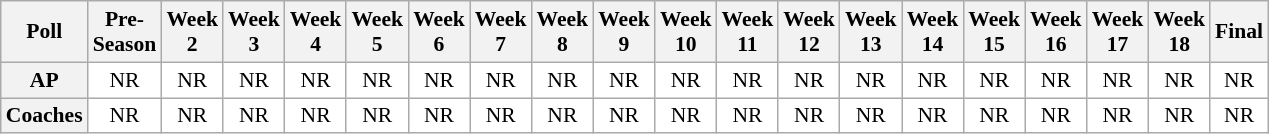<table class="wikitable" style="white-space:nowrap;font-size:90%">
<tr>
<th>Poll</th>
<th>Pre-<br>Season</th>
<th>Week<br>2</th>
<th>Week<br>3</th>
<th>Week<br>4</th>
<th>Week<br>5</th>
<th>Week<br>6</th>
<th>Week<br>7</th>
<th>Week<br>8</th>
<th>Week<br>9</th>
<th>Week<br>10</th>
<th>Week<br>11</th>
<th>Week<br>12</th>
<th>Week<br>13</th>
<th>Week<br>14</th>
<th>Week<br>15</th>
<th>Week<br>16</th>
<th>Week<br>17</th>
<th>Week<br>18</th>
<th>Final</th>
</tr>
<tr style="text-align:center;">
<th>AP</th>
<td style="background:#FFFFFF;">NR</td>
<td style="background:#FFFFFF;">NR</td>
<td style="background:#FFFFFF;">NR</td>
<td style="background:#FFFFFF;">NR</td>
<td style="background:#FFFFFF;">NR</td>
<td style="background:#FFFFFF;">NR</td>
<td style="background:#FFFFFF;">NR</td>
<td style="background:#FFFFFF;">NR</td>
<td style="background:#FFFFFF;">NR</td>
<td style="background:#FFFFFF;">NR</td>
<td style="background:#FFFFFF;">NR</td>
<td style="background:#FFFFFF;">NR</td>
<td style="background:#FFFFFF;">NR</td>
<td style="background:#FFFFFF;">NR</td>
<td style="background:#FFFFFF;">NR</td>
<td style="background:#FFFFFF;">NR</td>
<td style="background:#FFFFFF;">NR</td>
<td style="background:#FFFFFF;">NR</td>
<td style="background:#FFFFFF;">NR</td>
</tr>
<tr style="text-align:center;">
<th>Coaches</th>
<td style="background:#FFFFFF;">NR</td>
<td style="background:#FFFFFF;">NR</td>
<td style="background:#FFFFFF;">NR</td>
<td style="background:#FFFFFF;">NR</td>
<td style="background:#FFFFFF;">NR</td>
<td style="background:#FFFFFF;">NR</td>
<td style="background:#FFFFFF;">NR</td>
<td style="background:#FFFFFF;">NR</td>
<td style="background:#FFFFFF;">NR</td>
<td style="background:#FFFFFF;">NR</td>
<td style="background:#FFFFFF;">NR</td>
<td style="background:#FFFFFF;">NR</td>
<td style="background:#FFFFFF;">NR</td>
<td style="background:#FFFFFF;">NR</td>
<td style="background:#FFFFFF;">NR</td>
<td style="background:#FFFFFF;">NR</td>
<td style="background:#FFFFFF;">NR</td>
<td style="background:#FFFFFF;">NR</td>
<td style="background:#FFFFFF;">NR</td>
</tr>
</table>
